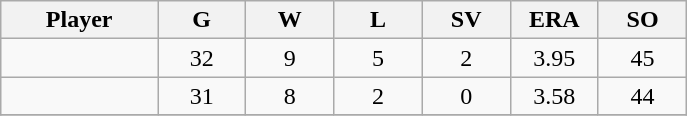<table class="wikitable sortable">
<tr>
<th bgcolor="#DDDDFF" width="16%">Player</th>
<th bgcolor="#DDDDFF" width="9%">G</th>
<th bgcolor="#DDDDFF" width="9%">W</th>
<th bgcolor="#DDDDFF" width="9%">L</th>
<th bgcolor="#DDDDFF" width="9%">SV</th>
<th bgcolor="#DDDDFF" width="9%">ERA</th>
<th bgcolor="#DDDDFF" width="9%">SO</th>
</tr>
<tr align="center">
<td></td>
<td>32</td>
<td>9</td>
<td>5</td>
<td>2</td>
<td>3.95</td>
<td>45</td>
</tr>
<tr align="center">
<td></td>
<td>31</td>
<td>8</td>
<td>2</td>
<td>0</td>
<td>3.58</td>
<td>44</td>
</tr>
<tr align="center">
</tr>
</table>
